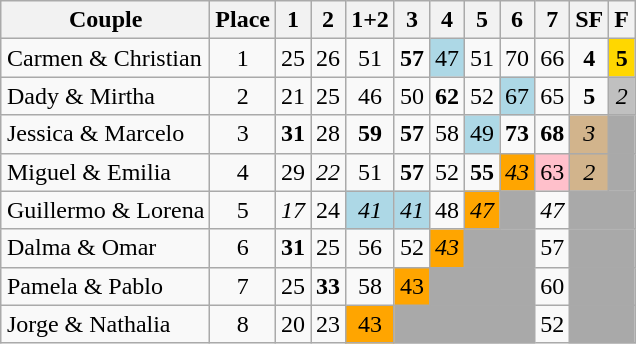<table class="wikitable sortable" style="margin:auto;text-align:center;">
<tr>
<th>Couple</th>
<th>Place</th>
<th>1</th>
<th>2</th>
<th>1+2</th>
<th>3</th>
<th>4</th>
<th>5</th>
<th>6</th>
<th>7</th>
<th>SF</th>
<th>F</th>
</tr>
<tr>
<td style="text-align:left;">Carmen & Christian</td>
<td>1</td>
<td>25</td>
<td>26</td>
<td>51</td>
<td><span><strong>57</strong></span></td>
<td style="background:lightblue;">47</td>
<td>51</td>
<td>70</td>
<td>66</td>
<td><span><strong>4</strong></span></td>
<td style="background:gold;"><span><strong>5</strong></span></td>
</tr>
<tr>
<td style="text-align:left;">Dady & Mirtha</td>
<td>2</td>
<td>21</td>
<td>25</td>
<td>46</td>
<td>50</td>
<td><span><strong>62</strong></span></td>
<td>52</td>
<td style="background:lightblue;">67</td>
<td>65</td>
<td><span><strong>5</strong></span></td>
<td style="background:silver;"><span><em>2</em></span></td>
</tr>
<tr>
<td style="text-align:left;">Jessica & Marcelo</td>
<td>3</td>
<td><span><strong>31</strong></span></td>
<td>28</td>
<td><span><strong>59</strong></span></td>
<td><span><strong>57</strong></span></td>
<td>58</td>
<td style="background:lightblue;">49</td>
<td><span><strong>73</strong></span></td>
<td><span><strong>68</strong></span></td>
<td style="background:tan;"><span><em>3</em></span></td>
<td style="background:darkgray;" colspan="1"></td>
</tr>
<tr>
<td style="text-align:left;">Miguel & Emilia</td>
<td>4</td>
<td>29</td>
<td><span><em>22</em></span></td>
<td>51</td>
<td><span><strong>57</strong></span></td>
<td>52</td>
<td><span><strong>55</strong></span></td>
<td style="background:orange;"><span><em>43</em></span></td>
<td bgcolor=pink>63</td>
<td style="background:tan;"><span><em>2</em></span></td>
<td style="background:darkgray;" colspan="1"></td>
</tr>
<tr>
<td style="text-align:left;">Guillermo & Lorena</td>
<td>5</td>
<td><span><em>17</em></span></td>
<td>24</td>
<td style="background:lightblue;"><span><em>41</em></span></td>
<td style="background:lightblue;"><span><em>41</em></span></td>
<td>48</td>
<td style="background:orange;"><span><em>47</em></span></td>
<td style="background:darkgray;" colspan="1"></td>
<td><span><em>47</em></span></td>
<td style="background:darkgray;" colspan="3"></td>
</tr>
<tr>
<td style="text-align:left;">Dalma & Omar</td>
<td>6</td>
<td><span><strong>31</strong></span></td>
<td>25</td>
<td>56</td>
<td>52</td>
<td style="background:orange;"><span><em>43</em></span></td>
<td style="background:darkgray;" colspan="2"></td>
<td>57</td>
<td style="background:darkgray;" colspan="3"></td>
</tr>
<tr>
<td style="text-align:left;">Pamela & Pablo</td>
<td>7</td>
<td>25</td>
<td><span><strong>33</strong></span></td>
<td>58</td>
<td style="background:orange;">43</td>
<td style="background:darkgray;" colspan="3"></td>
<td>60</td>
<td style="background:darkgray;" colspan="3"></td>
</tr>
<tr>
<td style="text-align:left;">Jorge & Nathalia</td>
<td>8</td>
<td>20</td>
<td>23</td>
<td style="background:orange;">43</td>
<td style="background:darkgray;" colspan="4"></td>
<td>52</td>
<td style="background:darkgray;" colspan="3"></td>
</tr>
</table>
